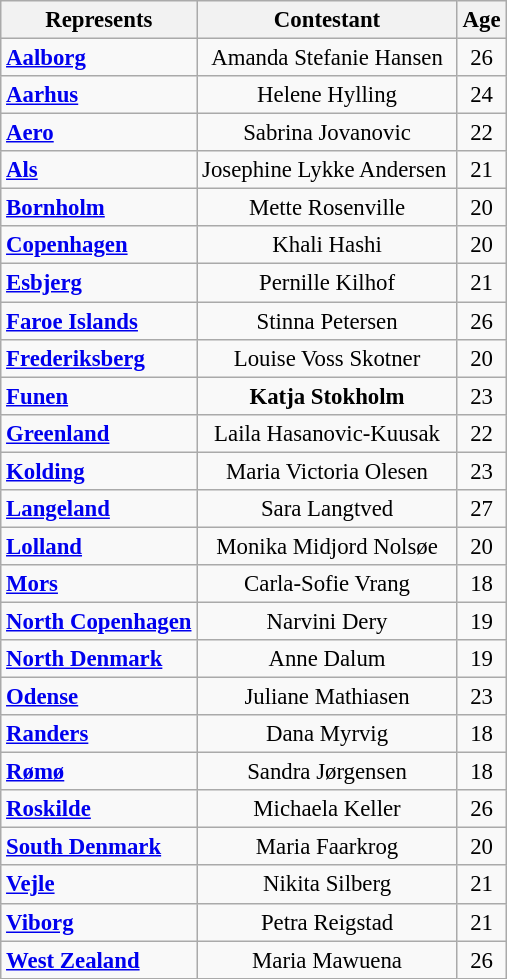<table class="wikitable sortable" style="font-size: 95%;">
<tr>
<th>Represents</th>
<th>Contestant</th>
<th>Age</th>
</tr>
<tr>
<td><strong> <a href='#'>Aalborg</a></strong></td>
<td style="text-align:center;">Amanda Stefanie Hansen</td>
<td style="text-align:center;">26</td>
</tr>
<tr>
<td><strong> <a href='#'>Aarhus</a></strong></td>
<td style="text-align:center;">Helene Hylling</td>
<td style="text-align:center;">24</td>
</tr>
<tr>
<td><strong> <a href='#'>Aero</a></strong></td>
<td style="text-align:center;">Sabrina Jovanovic</td>
<td style="text-align:center;">22</td>
</tr>
<tr>
<td><strong> <a href='#'>Als</a></strong></td>
<td style="text-align:center;">Josephine Lykke Andersen </td>
<td style="text-align:center;">21</td>
</tr>
<tr>
<td><strong> <a href='#'>Bornholm</a></strong></td>
<td style="text-align:center;">Mette Rosenville</td>
<td style="text-align:center;">20</td>
</tr>
<tr>
<td><strong> <a href='#'>Copenhagen</a></strong></td>
<td style="text-align:center;">Khali Hashi</td>
<td style="text-align:center;">20</td>
</tr>
<tr>
<td><strong> <a href='#'>Esbjerg</a></strong></td>
<td style="text-align:center;">Pernille Kilhof</td>
<td style="text-align:center;">21</td>
</tr>
<tr>
<td><strong> <a href='#'>Faroe Islands</a></strong></td>
<td style="text-align:center;">Stinna Petersen</td>
<td style="text-align:center;">26</td>
</tr>
<tr>
<td><strong> <a href='#'>Frederiksberg</a></strong></td>
<td style="text-align:center;">Louise Voss Skotner</td>
<td style="text-align:center;">20</td>
</tr>
<tr>
<td><strong> <a href='#'>Funen</a></strong></td>
<td style="text-align:center;"><strong>Katja Stokholm</strong></td>
<td style="text-align:center;">23</td>
</tr>
<tr>
<td><strong> <a href='#'>Greenland</a></strong></td>
<td style="text-align:center;">Laila Hasanovic-Kuusak</td>
<td style="text-align:center;">22</td>
</tr>
<tr>
<td><strong> <a href='#'>Kolding</a></strong></td>
<td style="text-align:center;">Maria Victoria Olesen</td>
<td style="text-align:center;">23</td>
</tr>
<tr>
<td><strong> <a href='#'>Langeland</a></strong></td>
<td style="text-align:center;">Sara Langtved</td>
<td style="text-align:center;">27</td>
</tr>
<tr>
<td><strong> <a href='#'>Lolland</a></strong></td>
<td style="text-align:center;">Monika Midjord Nolsøe</td>
<td style="text-align:center;">20</td>
</tr>
<tr>
<td><strong> <a href='#'>Mors</a></strong></td>
<td style="text-align:center;">Carla-Sofie Vrang</td>
<td style="text-align:center;">18</td>
</tr>
<tr>
<td><strong> <a href='#'>North Copenhagen</a></strong></td>
<td style="text-align:center;">Narvini Dery</td>
<td style="text-align:center;">19</td>
</tr>
<tr>
<td><strong> <a href='#'>North Denmark</a></strong></td>
<td style="text-align:center;">Anne Dalum</td>
<td style="text-align:center;">19</td>
</tr>
<tr>
<td><strong> <a href='#'>Odense</a></strong></td>
<td style="text-align:center;">Juliane Mathiasen</td>
<td style="text-align:center;">23</td>
</tr>
<tr>
<td><strong> <a href='#'>Randers</a></strong></td>
<td style="text-align:center;">Dana Myrvig</td>
<td style="text-align:center;">18</td>
</tr>
<tr>
<td><strong> <a href='#'>Rømø</a></strong></td>
<td style="text-align:center;">Sandra Jørgensen</td>
<td style="text-align:center;">18</td>
</tr>
<tr>
<td><strong> <a href='#'>Roskilde</a></strong></td>
<td style="text-align:center;">Michaela Keller</td>
<td style="text-align:center;">26</td>
</tr>
<tr>
<td><strong> <a href='#'>South Denmark</a></strong></td>
<td style="text-align:center;">Maria Faarkrog</td>
<td style="text-align:center;">20</td>
</tr>
<tr>
<td><strong> <a href='#'>Vejle</a></strong></td>
<td style="text-align:center;">Nikita Silberg</td>
<td style="text-align:center;">21</td>
</tr>
<tr>
<td><strong> <a href='#'>Viborg</a></strong></td>
<td style="text-align:center;">Petra Reigstad</td>
<td style="text-align:center;">21</td>
</tr>
<tr>
<td><strong> <a href='#'>West Zealand</a></strong></td>
<td style="text-align:center;">Maria Mawuena</td>
<td style="text-align:center;">26</td>
</tr>
</table>
